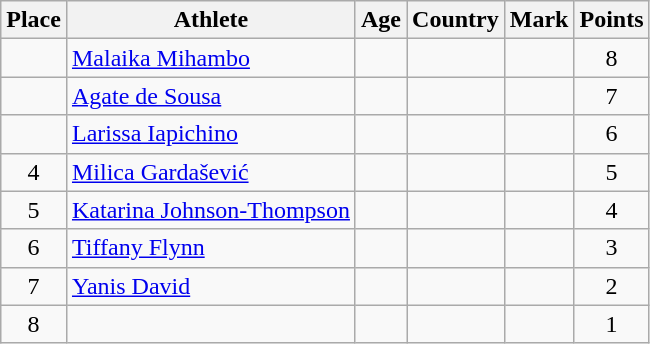<table class="wikitable mw-datatable sortable">
<tr>
<th>Place</th>
<th>Athlete</th>
<th>Age</th>
<th>Country</th>
<th>Mark</th>
<th>Points</th>
</tr>
<tr>
<td align=center></td>
<td><a href='#'>Malaika Mihambo</a></td>
<td></td>
<td></td>
<td> </td>
<td align=center>8</td>
</tr>
<tr>
<td align=center></td>
<td><a href='#'>Agate de Sousa</a></td>
<td></td>
<td></td>
<td> </td>
<td align=center>7</td>
</tr>
<tr>
<td align=center></td>
<td><a href='#'>Larissa Iapichino</a></td>
<td></td>
<td></td>
<td> </td>
<td align=center>6</td>
</tr>
<tr>
<td align=center>4</td>
<td><a href='#'>Milica Gardašević</a></td>
<td></td>
<td></td>
<td> </td>
<td align=center>5</td>
</tr>
<tr>
<td align=center>5</td>
<td><a href='#'>Katarina Johnson-Thompson</a></td>
<td></td>
<td></td>
<td> </td>
<td align=center>4</td>
</tr>
<tr>
<td align=center>6</td>
<td><a href='#'>Tiffany Flynn</a></td>
<td></td>
<td></td>
<td> </td>
<td align=center>3</td>
</tr>
<tr>
<td align=center>7</td>
<td><a href='#'>Yanis David</a></td>
<td></td>
<td></td>
<td> </td>
<td align=center>2</td>
</tr>
<tr>
<td align=center>8</td>
<td></td>
<td></td>
<td></td>
<td> </td>
<td align=center>1</td>
</tr>
</table>
